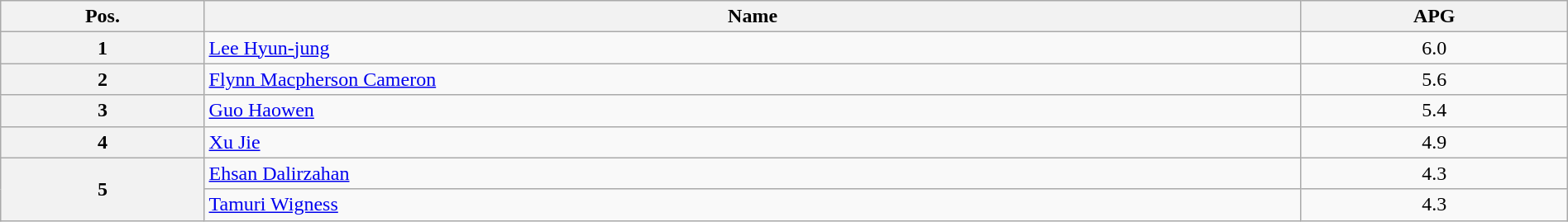<table class=wikitable width=100% style="text-align:center;">
<tr>
<th width="13%">Pos.</th>
<th width="70%">Name</th>
<th width="17%">APG</th>
</tr>
<tr>
<th>1</th>
<td align=left> <a href='#'>Lee Hyun-jung</a></td>
<td>6.0</td>
</tr>
<tr>
<th>2</th>
<td align=left> <a href='#'>Flynn Macpherson Cameron</a></td>
<td>5.6</td>
</tr>
<tr>
<th>3</th>
<td align=left> <a href='#'>Guo Haowen</a></td>
<td>5.4</td>
</tr>
<tr>
<th>4</th>
<td align=left> <a href='#'>Xu Jie</a></td>
<td>4.9</td>
</tr>
<tr>
<th rowspan=4>5</th>
<td align=left> <a href='#'>Ehsan Dalirzahan</a></td>
<td>4.3</td>
</tr>
<tr>
<td align=left> <a href='#'>Tamuri Wigness</a></td>
<td>4.3</td>
</tr>
</table>
